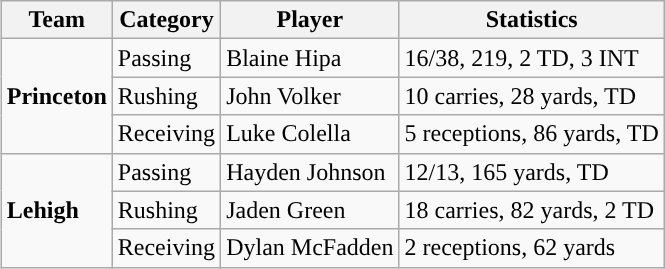<table class="wikitable" style="float: right;">
<tr>
<th>Team</th>
<th>Category</th>
<th>Player</th>
<th>Statistics</th>
</tr>
<tr>
<td rowspan=3><strong>Princeton</strong></td>
<td>Passing</td>
<td>Blaine Hipa</td>
<td>16/38, 219, 2 TD, 3 INT</td>
</tr>
<tr>
<td>Rushing</td>
<td>John Volker</td>
<td>10 carries, 28 yards,  TD</td>
</tr>
<tr>
<td>Receiving</td>
<td>Luke Colella</td>
<td>5 receptions, 86 yards, TD</td>
</tr>
<tr>
<td rowspan=3><strong>Lehigh</strong></td>
<td>Passing</td>
<td>Hayden Johnson</td>
<td>12/13, 165 yards, TD</td>
</tr>
<tr>
<td>Rushing</td>
<td>Jaden Green</td>
<td>18 carries, 82 yards, 2 TD</td>
</tr>
<tr>
<td>Receiving</td>
<td>Dylan McFadden</td>
<td>2 receptions, 62 yards</td>
</tr>
</table>
